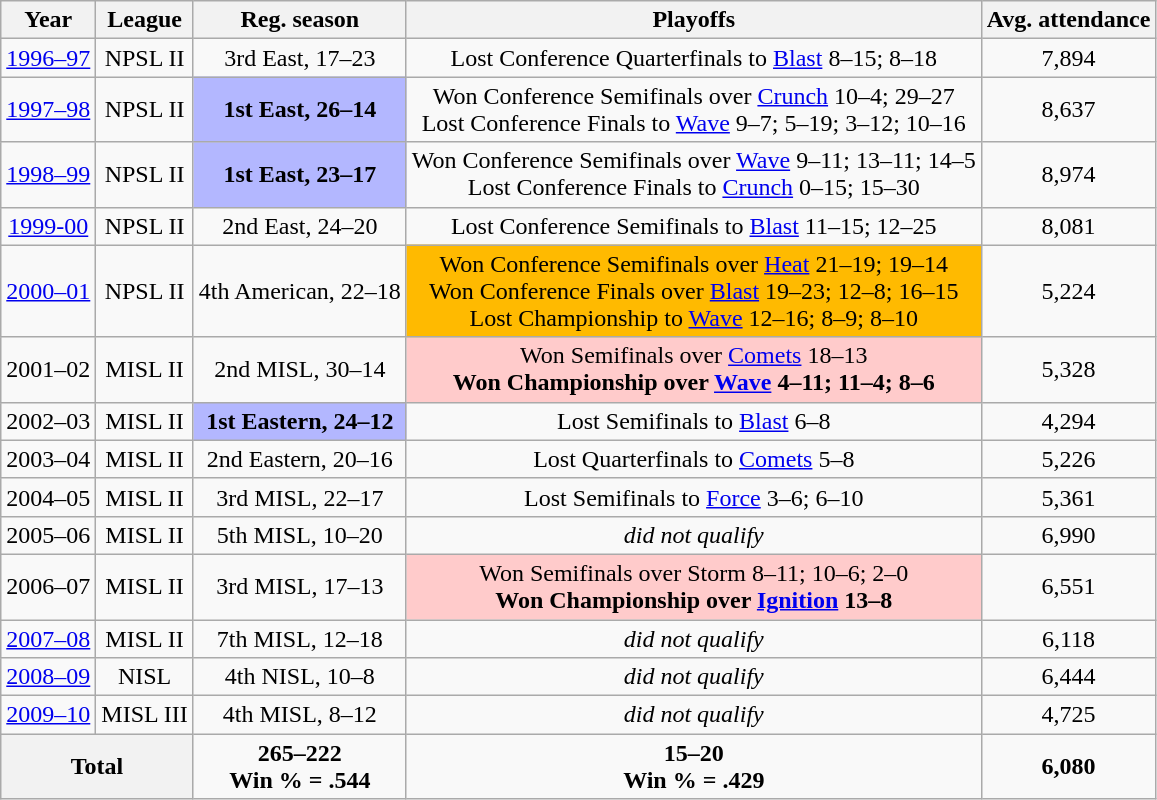<table class="wikitable" style="text-align:center">
<tr>
<th>Year</th>
<th>League</th>
<th>Reg. season</th>
<th>Playoffs</th>
<th>Avg. attendance</th>
</tr>
<tr>
<td><a href='#'>1996–97</a></td>
<td>NPSL II</td>
<td>3rd East, 17–23</td>
<td>Lost Conference Quarterfinals to <a href='#'>Blast</a> 8–15; 8–18</td>
<td>7,894</td>
</tr>
<tr>
<td><a href='#'>1997–98</a></td>
<td>NPSL II</td>
<td bgcolor="B3B7FF"><strong>1st East, 26–14</strong></td>
<td>Won Conference Semifinals over <a href='#'>Crunch</a> 10–4; 29–27 <br> Lost Conference Finals to <a href='#'>Wave</a> 9–7; 5–19; 3–12; 10–16</td>
<td>8,637</td>
</tr>
<tr>
<td><a href='#'>1998–99</a></td>
<td>NPSL II</td>
<td bgcolor="B3B7FF"><strong>1st East, 23–17</strong></td>
<td>Won Conference Semifinals over <a href='#'>Wave</a> 9–11; 13–11; 14–5 <br> Lost Conference Finals to <a href='#'>Crunch</a> 0–15; 15–30</td>
<td>8,974</td>
</tr>
<tr>
<td><a href='#'>1999-00</a></td>
<td>NPSL II</td>
<td>2nd East, 24–20</td>
<td>Lost Conference Semifinals to <a href='#'>Blast</a> 11–15; 12–25</td>
<td>8,081</td>
</tr>
<tr>
<td><a href='#'>2000–01</a></td>
<td>NPSL II</td>
<td>4th American, 22–18</td>
<td bgcolor=#FFEBAD">Won Conference Semifinals over <a href='#'>Heat</a> 21–19; 19–14 <br> Won Conference Finals over <a href='#'>Blast</a> 19–23; 12–8; 16–15 <br> Lost Championship to <a href='#'>Wave</a> 12–16; 8–9; 8–10</td>
<td>5,224</td>
</tr>
<tr>
<td>2001–02</td>
<td>MISL II</td>
<td>2nd MISL, 30–14</td>
<td bgcolor="#ffcbcb">Won Semifinals over <a href='#'>Comets</a> 18–13 <br> <strong>Won Championship over <a href='#'>Wave</a> 4–11; 11–4; 8–6</strong></td>
<td>5,328</td>
</tr>
<tr>
<td>2002–03</td>
<td>MISL II</td>
<td bgcolor="B3B7FF"><strong>1st Eastern, 24–12</strong></td>
<td>Lost Semifinals to <a href='#'>Blast</a> 6–8</td>
<td>4,294</td>
</tr>
<tr>
<td>2003–04</td>
<td>MISL II</td>
<td>2nd Eastern, 20–16</td>
<td>Lost Quarterfinals to <a href='#'>Comets</a> 5–8</td>
<td>5,226</td>
</tr>
<tr>
<td>2004–05</td>
<td>MISL II</td>
<td>3rd MISL, 22–17</td>
<td>Lost Semifinals to <a href='#'>Force</a> 3–6; 6–10</td>
<td>5,361</td>
</tr>
<tr>
<td>2005–06</td>
<td>MISL II</td>
<td>5th MISL, 10–20</td>
<td><em>did not qualify</em></td>
<td>6,990</td>
</tr>
<tr>
<td>2006–07</td>
<td>MISL II</td>
<td>3rd MISL, 17–13</td>
<td bgcolor="#ffcbcb">Won Semifinals over Storm 8–11; 10–6; 2–0 <br> <strong>Won Championship over <a href='#'>Ignition</a> 13–8</strong></td>
<td>6,551</td>
</tr>
<tr>
<td><a href='#'>2007–08</a></td>
<td>MISL II</td>
<td>7th MISL, 12–18</td>
<td><em>did not qualify</em></td>
<td>6,118</td>
</tr>
<tr>
<td><a href='#'>2008–09</a></td>
<td>NISL</td>
<td>4th NISL, 10–8</td>
<td><em>did not qualify</em></td>
<td>6,444</td>
</tr>
<tr>
<td><a href='#'>2009–10</a></td>
<td>MISL III</td>
<td>4th MISL, 8–12</td>
<td><em>did not qualify</em></td>
<td>4,725</td>
</tr>
<tr>
<th align="center" rowSpan="1" colSpan="2">Total</th>
<td><strong>265–222</strong><br><strong>Win % = .544</strong></td>
<td><strong>15–20</strong> <br> <strong>Win % = .429</strong></td>
<td><strong>6,080</strong></td>
</tr>
</table>
